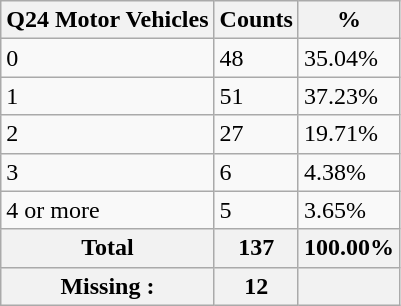<table class="wikitable sortable">
<tr>
<th>Q24 Motor Vehicles</th>
<th>Counts</th>
<th>%</th>
</tr>
<tr>
<td>0</td>
<td>48</td>
<td>35.04%</td>
</tr>
<tr>
<td>1</td>
<td>51</td>
<td>37.23%</td>
</tr>
<tr>
<td>2</td>
<td>27</td>
<td>19.71%</td>
</tr>
<tr>
<td>3</td>
<td>6</td>
<td>4.38%</td>
</tr>
<tr>
<td>4 or more</td>
<td>5</td>
<td>3.65%</td>
</tr>
<tr>
<th>Total</th>
<th>137</th>
<th>100.00%</th>
</tr>
<tr>
<th>Missing :</th>
<th>12</th>
<th></th>
</tr>
</table>
